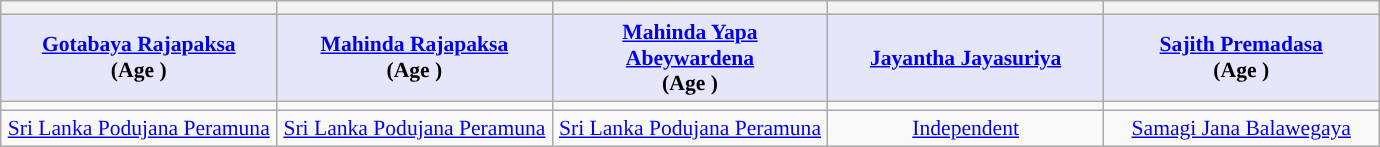<table class=wikitable style="font-size:90%; text-align:center; margin:1em auto;">
<tr>
<th style="font-size:135%; width:175px; background:"><a href='#'></a></th>
<th style="font-size:135%; width:175px; background:"><a href='#'></a></th>
<th style="font-size:135%; width:175px; background:"><a href='#'></a></th>
<th style="font-size:135%; width:175px; background:"><a href='#'></a></th>
<th style="font-size:135%; width:175px; background:"><a href='#'></a></th>
</tr>
<tr>
<th style="background:lavender;"><strong><a href='#'>Gotabaya Rajapaksa</a></strong><br>(Age )</th>
<th style="background:lavender;"><strong><a href='#'>Mahinda Rajapaksa</a></strong><br>(Age )</th>
<th style="background:lavender;"><strong><a href='#'>Mahinda Yapa Abeywardena</a></strong><br>(Age )</th>
<th style="background:lavender;"><strong><a href='#'>Jayantha Jayasuriya</a></strong><br></th>
<th style="background:lavender;"><strong><a href='#'>Sajith Premadasa</a></strong><br>(Age )</th>
</tr>
<tr>
<td></td>
<td></td>
<td></td>
<td></td>
<td></td>
</tr>
<tr>
<td><a href='#'>Sri Lanka Podujana Peramuna</a><br></td>
<td><a href='#'>Sri Lanka Podujana Peramuna</a><br></td>
<td><a href='#'>Sri Lanka Podujana Peramuna</a><br></td>
<td><a href='#'>Independent</a><br></td>
<td><a href='#'>Samagi Jana Balawegaya</a><br></td>
</tr>
</table>
